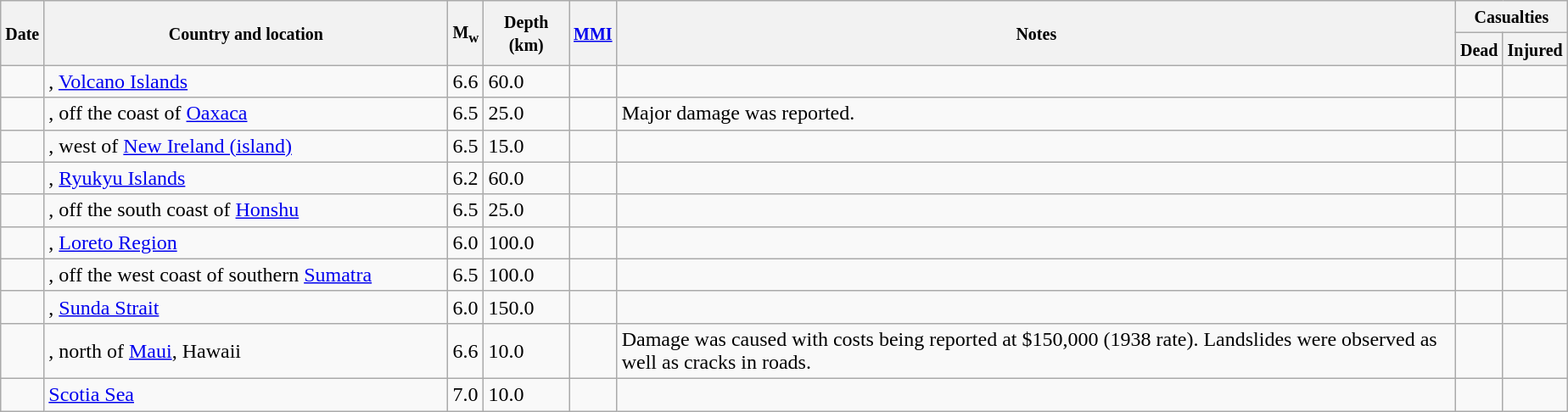<table class="wikitable sortable sort-under" style="border:1px black; margin-left:1em;">
<tr>
<th rowspan="2"><small>Date</small></th>
<th rowspan="2" style="width: 310px"><small>Country and location</small></th>
<th rowspan="2"><small>M<sub>w</sub></small></th>
<th rowspan="2"><small>Depth (km)</small></th>
<th rowspan="2"><small><a href='#'>MMI</a></small></th>
<th rowspan="2" class="unsortable"><small>Notes</small></th>
<th colspan="2"><small>Casualties</small></th>
</tr>
<tr>
<th><small>Dead</small></th>
<th><small>Injured</small></th>
</tr>
<tr>
<td></td>
<td>, <a href='#'>Volcano Islands</a></td>
<td>6.6</td>
<td>60.0</td>
<td></td>
<td></td>
<td></td>
<td></td>
</tr>
<tr>
<td></td>
<td>, off the coast of <a href='#'>Oaxaca</a></td>
<td>6.5</td>
<td>25.0</td>
<td></td>
<td>Major damage was reported.</td>
<td></td>
<td></td>
</tr>
<tr>
<td></td>
<td>, west of <a href='#'>New Ireland (island)</a></td>
<td>6.5</td>
<td>15.0</td>
<td></td>
<td></td>
<td></td>
<td></td>
</tr>
<tr>
<td></td>
<td>, <a href='#'>Ryukyu Islands</a></td>
<td>6.2</td>
<td>60.0</td>
<td></td>
<td></td>
<td></td>
<td></td>
</tr>
<tr>
<td></td>
<td>, off the south coast of <a href='#'>Honshu</a></td>
<td>6.5</td>
<td>25.0</td>
<td></td>
<td></td>
<td></td>
<td></td>
</tr>
<tr>
<td></td>
<td>, <a href='#'>Loreto Region</a></td>
<td>6.0</td>
<td>100.0</td>
<td></td>
<td></td>
<td></td>
<td></td>
</tr>
<tr>
<td></td>
<td>, off the west coast of southern <a href='#'>Sumatra</a></td>
<td>6.5</td>
<td>100.0</td>
<td></td>
<td></td>
<td></td>
<td></td>
</tr>
<tr>
<td></td>
<td>, <a href='#'>Sunda Strait</a></td>
<td>6.0</td>
<td>150.0</td>
<td></td>
<td></td>
<td></td>
<td></td>
</tr>
<tr>
<td></td>
<td>, north of <a href='#'>Maui</a>, Hawaii</td>
<td>6.6</td>
<td>10.0</td>
<td></td>
<td>Damage was caused with costs being reported at $150,000 (1938 rate). Landslides were observed as well as cracks in roads.</td>
<td></td>
<td></td>
</tr>
<tr>
<td></td>
<td><a href='#'>Scotia Sea</a></td>
<td>7.0</td>
<td>10.0</td>
<td></td>
<td></td>
<td></td>
<td></td>
</tr>
</table>
